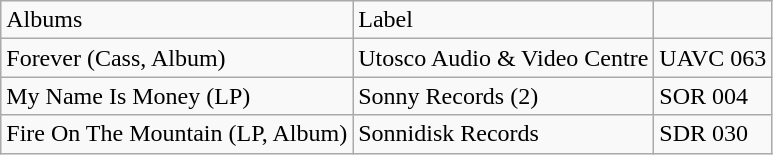<table class="wikitable">
<tr>
<td>Albums</td>
<td>Label</td>
<td></td>
</tr>
<tr>
<td>Forever  (Cass, Album)</td>
<td>Utosco  Audio & Video Centre</td>
<td>UAVC  063</td>
</tr>
<tr>
<td>My  Name Is Money (LP)</td>
<td>Sonny Records (2)</td>
<td>SOR  004</td>
</tr>
<tr>
<td>Fire  On The Mountain (LP, Album)</td>
<td>Sonnidisk  Records</td>
<td>SDR  030</td>
</tr>
</table>
